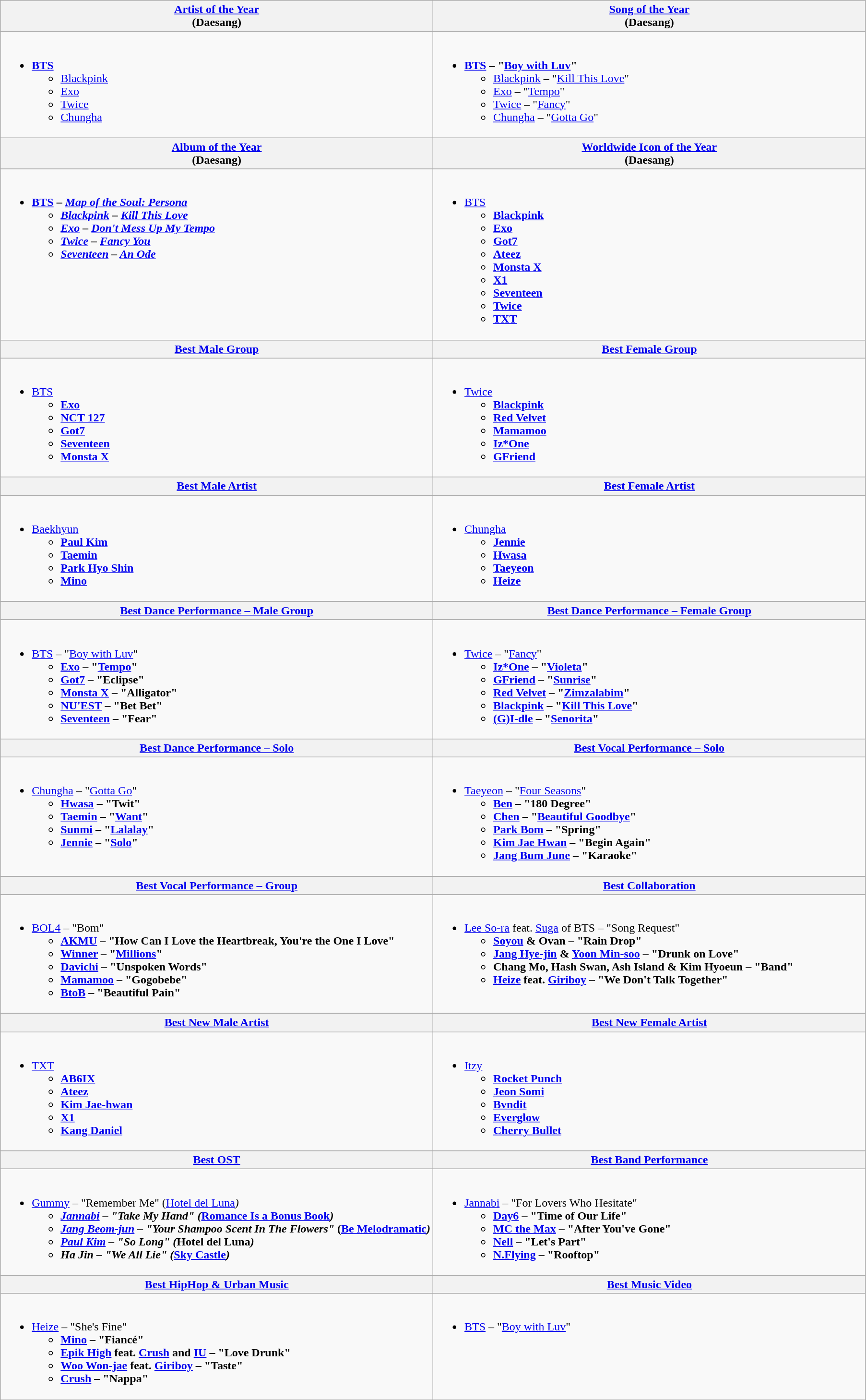<table class=wikitable>
<tr>
<th style="width:50%"><a href='#'>Artist of the Year</a><br> (Daesang)</th>
<th style="width:50%"><a href='#'>Song of the Year</a><br> (Daesang)</th>
</tr>
<tr>
<td valign="top"><br><ul><li><strong><a href='#'>BTS</a></strong><ul><li><a href='#'>Blackpink</a></li><li><a href='#'>Exo</a></li><li><a href='#'>Twice</a></li><li><a href='#'>Chungha</a></li></ul></li></ul></td>
<td valign="top"><br><ul><li><strong><a href='#'>BTS</a> – "<a href='#'>Boy with Luv</a>"</strong><ul><li><a href='#'>Blackpink</a> – "<a href='#'>Kill This Love</a>"</li><li><a href='#'>Exo</a> – "<a href='#'>Tempo</a>"</li><li><a href='#'>Twice</a> – "<a href='#'>Fancy</a>"</li><li><a href='#'>Chungha</a> – "<a href='#'>Gotta Go</a>"</li></ul></li></ul></td>
</tr>
<tr>
<th style="width:50%"><a href='#'>Album of the Year</a><br> (Daesang)</th>
<th style="width:50%"><a href='#'>Worldwide Icon of the Year</a><br> (Daesang)</th>
</tr>
<tr>
<td valign="top"><br><ul><li><strong><a href='#'>BTS</a> – <em><a href='#'>Map of the Soul: Persona</a><strong><em><ul><li><a href='#'>Blackpink</a> – </em><a href='#'>Kill This Love</a><em></li><li><a href='#'>Exo</a> – </em><a href='#'>Don't Mess Up My Tempo</a><em></li><li><a href='#'>Twice</a> – </em><a href='#'>Fancy You</a><em></li><li><a href='#'>Seventeen</a> – </em><a href='#'>An Ode</a><em></li></ul></li></ul></td>
<td valign="top"><br><ul><li></strong><a href='#'>BTS</a><strong><ul><li><a href='#'>Blackpink</a></li><li><a href='#'>Exo</a></li><li><a href='#'>Got7</a></li><li><a href='#'>Ateez</a></li><li><a href='#'>Monsta X</a></li><li><a href='#'>X1</a></li><li><a href='#'>Seventeen</a></li><li><a href='#'>Twice</a></li><li><a href='#'>TXT</a></li></ul></li></ul></td>
</tr>
<tr>
<th style="width:50%"><a href='#'>Best Male Group</a></th>
<th style="width:50%"><a href='#'>Best Female Group</a></th>
</tr>
<tr>
<td valign="top"><br><ul><li></strong><a href='#'>BTS</a><strong><ul><li><a href='#'>Exo</a></li><li><a href='#'>NCT 127</a></li><li><a href='#'>Got7</a></li><li><a href='#'>Seventeen</a></li><li><a href='#'>Monsta X</a></li></ul></li></ul></td>
<td valign="top"><br><ul><li></strong><a href='#'>Twice</a><strong><ul><li><a href='#'>Blackpink</a></li><li><a href='#'>Red Velvet</a></li><li><a href='#'>Mamamoo</a></li><li><a href='#'>Iz*One</a></li><li><a href='#'>GFriend</a></li></ul></li></ul></td>
</tr>
<tr>
<th style="width:50%"><a href='#'>Best Male Artist</a></th>
<th style="width:50%"><a href='#'>Best Female Artist</a></th>
</tr>
<tr>
<td><br><ul><li></strong><a href='#'>Baekhyun</a><strong><ul><li><a href='#'>Paul Kim</a></li><li><a href='#'>Taemin</a></li><li><a href='#'>Park Hyo Shin</a></li><li><a href='#'>Mino</a></li></ul></li></ul></td>
<td><br><ul><li></strong><a href='#'>Chungha</a><strong><ul><li><a href='#'>Jennie</a></li><li><a href='#'>Hwasa</a></li><li><a href='#'>Taeyeon</a></li><li><a href='#'>Heize</a></li></ul></li></ul></td>
</tr>
<tr>
<th style="width:50%"><a href='#'>Best Dance Performance – Male Group</a></th>
<th style="width:50%"><a href='#'>Best Dance Performance – Female Group</a></th>
</tr>
<tr>
<td valign="top"><br><ul><li></strong><a href='#'>BTS</a> – "<a href='#'>Boy with Luv</a>"<strong><ul><li><a href='#'>Exo</a> – "<a href='#'>Tempo</a>"</li><li><a href='#'>Got7</a> – "Eclipse"</li><li><a href='#'>Monsta X</a> – "Alligator"</li><li><a href='#'>NU'EST</a> – "Bet Bet"</li><li><a href='#'>Seventeen</a> – "Fear"</li></ul></li></ul></td>
<td valign="top"><br><ul><li></strong><a href='#'>Twice</a> – "<a href='#'>Fancy</a>"<strong><ul><li><a href='#'>Iz*One</a> – "<a href='#'>Violeta</a>"</li><li><a href='#'>GFriend</a> – "<a href='#'>Sunrise</a>"</li><li><a href='#'>Red Velvet</a> – "<a href='#'>Zimzalabim</a>"</li><li><a href='#'>Blackpink</a> – "<a href='#'>Kill This Love</a>"</li><li><a href='#'>(G)I-dle</a> – "<a href='#'>Senorita</a>"</li></ul></li></ul></td>
</tr>
<tr>
<th style="width:50%"><a href='#'>Best Dance Performance – Solo</a></th>
<th style="width:50%"><a href='#'>Best Vocal Performance – Solo</a></th>
</tr>
<tr>
<td valign="top"><br><ul><li></strong><a href='#'>Chungha</a> – "<a href='#'>Gotta Go</a>"<strong><ul><li><a href='#'>Hwasa</a> – "Twit"</li><li><a href='#'>Taemin</a> – "<a href='#'>Want</a>"</li><li><a href='#'>Sunmi</a> – "<a href='#'>Lalalay</a>"</li><li><a href='#'>Jennie</a> – "<a href='#'>Solo</a>"</li></ul></li></ul></td>
<td valign="top"><br><ul><li></strong><a href='#'>Taeyeon</a> – "<a href='#'>Four Seasons</a>"<strong><ul><li><a href='#'>Ben</a> – "180 Degree"</li><li><a href='#'>Chen</a> – "<a href='#'>Beautiful Goodbye</a>"</li><li><a href='#'>Park Bom</a> – "Spring"</li><li><a href='#'>Kim Jae Hwan</a> – "Begin Again"</li><li><a href='#'>Jang Bum June</a> – "Karaoke"</li></ul></li></ul></td>
</tr>
<tr>
<th style="width:50%"><a href='#'>Best Vocal Performance – Group</a></th>
<th style="width:50%"><a href='#'>Best Collaboration</a></th>
</tr>
<tr>
<td valign="top"><br><ul><li></strong><a href='#'>BOL4</a><strong> </strong>– "Bom"<strong><ul><li><a href='#'>AKMU</a> – "How Can I Love the Heartbreak, You're the One I Love"</li><li><a href='#'>Winner</a> – "<a href='#'>Millions</a>"</li><li><a href='#'>Davichi</a> – "Unspoken Words"</li><li><a href='#'>Mamamoo</a> – "Gogobebe"</li><li><a href='#'>BtoB</a> – "Beautiful Pain"</li></ul></li></ul></td>
<td valign="top"><br><ul><li></strong><a href='#'>Lee So-ra</a> feat. <a href='#'>Suga</a> of BTS – "Song Request"<strong><ul><li><a href='#'>Soyou</a> & Ovan – "Rain Drop"</li><li><a href='#'>Jang Hye-jin</a> & <a href='#'>Yoon Min-soo</a> – "Drunk on Love"</li><li>Chang Mo, Hash Swan, Ash Island & Kim Hyoeun – "Band"</li><li><a href='#'>Heize</a> feat. <a href='#'>Giriboy</a> – "We Don't Talk Together"</li></ul></li></ul></td>
</tr>
<tr>
<th style="width:50%"><a href='#'>Best New Male Artist</a></th>
<th style="width:50%"><a href='#'>Best New Female Artist</a></th>
</tr>
<tr>
<td valign="top"><br><ul><li><a href='#'></strong>TXT<strong></a><ul><li><a href='#'>AB6IX</a></li><li><a href='#'>Ateez</a></li><li><a href='#'>Kim Jae-hwan</a></li><li><a href='#'>X1</a></li><li><a href='#'>Kang Daniel</a></li></ul></li></ul></td>
<td valign="top"><br><ul><li></strong><a href='#'>Itzy</a><strong><ul><li><a href='#'>Rocket Punch</a></li><li><a href='#'>Jeon Somi</a></li><li><a href='#'>Bvndit</a></li><li><a href='#'>Everglow</a></li><li><a href='#'>Cherry Bullet</a></li></ul></li></ul></td>
</tr>
<tr>
<th style="width:50%"><a href='#'>Best OST</a></th>
<th style="width:50%"><a href='#'>Best Band Performance</a></th>
</tr>
<tr>
<td valign="top"><br><ul><li></strong><a href='#'>Gummy</a> – "Remember Me" (</em><a href='#'>Hotel del Luna</a><em>)<strong><ul><li><a href='#'>Jannabi</a> – "Take My Hand" (</em><a href='#'>Romance Is a Bonus Book</a><em>)</li><li><a href='#'>Jang Beom-jun</a> – "Your Shampoo Scent In The Flowers" </em>(<a href='#'>Be Melodramatic</a><em>)</li><li><a href='#'>Paul Kim</a> – "So Long" (</em>Hotel del Luna<em>)</li><li>Ha Jin – "We All Lie" (</em><a href='#'>Sky Castle</a><em>)</li></ul></li></ul></td>
<td valign="top"><br><ul><li></strong><a href='#'>Jannabi</a> – "For Lovers Who Hesitate"<strong><ul><li><a href='#'>Day6</a> – "Time of Our Life"</li><li><a href='#'>MC the Max</a> – "After You've Gone"</li><li><a href='#'>Nell</a> – "Let's Part"</li><li><a href='#'>N.Flying</a> – "Rooftop"</li></ul></li></ul></td>
</tr>
<tr>
<th><a href='#'>Best HipHop & Urban Music</a></th>
<th><a href='#'>Best Music Video</a></th>
</tr>
<tr>
<td><br><ul><li></strong><a href='#'>Heize</a> – "She's Fine"<strong><ul><li><a href='#'>Mino</a> – "Fiancé"</li><li><a href='#'>Epik High</a> feat. <a href='#'>Crush</a> and <a href='#'>IU</a> – "Love Drunk"</li><li><a href='#'>Woo Won-jae</a> feat. <a href='#'>Giriboy</a> – "Taste"</li><li><a href='#'>Crush</a> – "Nappa"</li></ul></li></ul></td>
<td valign="top"><br><ul><li></strong><a href='#'>BTS</a> – "<a href='#'>Boy with Luv</a>"<strong></li></ul></td>
</tr>
<tr>
</tr>
</table>
